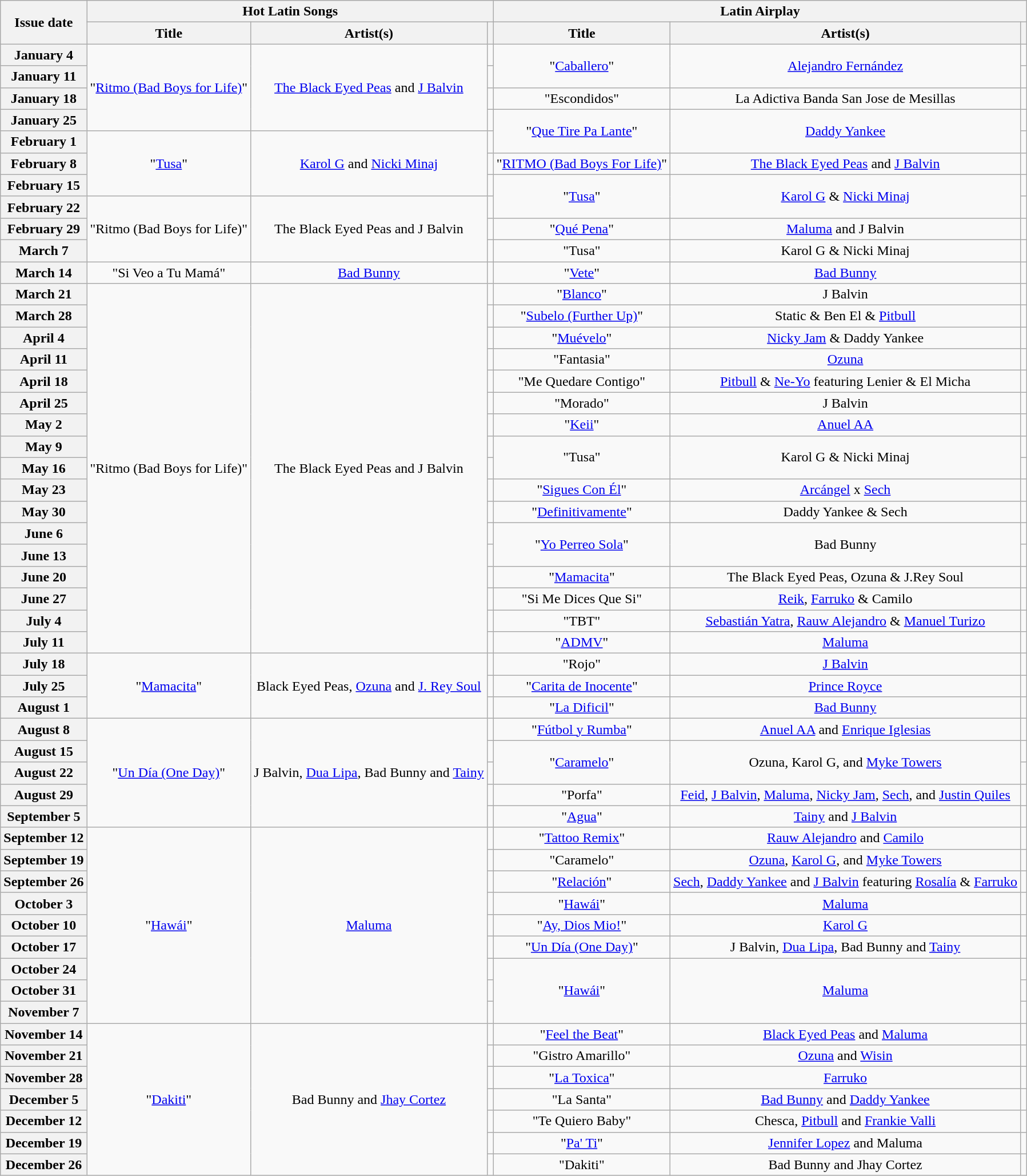<table class="wikitable plainrowheaders" style="text-align:center">
<tr>
<th scope=col rowspan=2>Issue date</th>
<th scope=col colspan=3>Hot Latin Songs</th>
<th scope=col colspan=3>Latin Airplay</th>
</tr>
<tr>
<th scope=col>Title</th>
<th scope=col>Artist(s)</th>
<th scope=col></th>
<th scope=col>Title</th>
<th scope=col>Artist(s)</th>
<th scope=col></th>
</tr>
<tr>
<th scope="row">January 4</th>
<td rowspan="4">"<a href='#'>Ritmo (Bad Boys for Life)</a>"</td>
<td rowspan="4"><a href='#'>The Black Eyed Peas</a> and <a href='#'>J Balvin</a></td>
<td></td>
<td rowspan="2">"<a href='#'>Caballero</a>"</td>
<td rowspan="2"><a href='#'>Alejandro Fernández</a></td>
<td></td>
</tr>
<tr>
<th scope="row">January 11</th>
<td></td>
<td></td>
</tr>
<tr>
<th scope="row">January 18</th>
<td></td>
<td>"Escondidos"</td>
<td>La Adictiva Banda San Jose de Mesillas</td>
<td style="text-align: center;"></td>
</tr>
<tr>
<th scope="row">January 25</th>
<td></td>
<td rowspan="2">"<a href='#'>Que Tire Pa Lante</a>"</td>
<td rowspan="2"><a href='#'>Daddy Yankee</a></td>
<td style="text-align: center;"></td>
</tr>
<tr>
<th scope="row">February 1</th>
<td rowspan="3">"<a href='#'>Tusa</a>"</td>
<td rowspan="3"><a href='#'>Karol G</a> and <a href='#'>Nicki Minaj</a></td>
<td></td>
<td></td>
</tr>
<tr>
<th scope="row">February 8</th>
<td></td>
<td>"<a href='#'>RITMO (Bad Boys For Life)</a>"</td>
<td><a href='#'>The Black Eyed Peas</a> and <a href='#'>J Balvin</a></td>
<td style="text-align: center;"></td>
</tr>
<tr>
<th scope="row">February 15</th>
<td></td>
<td rowspan="2">"<a href='#'>Tusa</a>"</td>
<td rowspan="2"><a href='#'>Karol G</a> & <a href='#'>Nicki Minaj</a></td>
<td style="text-align: center;"></td>
</tr>
<tr>
<th scope="row">February 22</th>
<td rowspan="3">"Ritmo (Bad Boys for Life)"</td>
<td rowspan="3">The Black Eyed Peas and J Balvin</td>
<td></td>
<td style="text-align: center;"></td>
</tr>
<tr>
<th scope="row">February 29</th>
<td></td>
<td>"<a href='#'>Qué Pena</a>"</td>
<td><a href='#'>Maluma</a> and J Balvin</td>
<td style="text-align: center;"></td>
</tr>
<tr>
<th scope="row">March 7</th>
<td></td>
<td>"Tusa"</td>
<td>Karol G & Nicki Minaj</td>
<td style="text-align: center;"></td>
</tr>
<tr>
<th scope="row">March 14</th>
<td>"Si Veo a Tu Mamá"</td>
<td><a href='#'>Bad Bunny</a></td>
<td></td>
<td>"<a href='#'>Vete</a>"</td>
<td><a href='#'>Bad Bunny</a></td>
<td style="text-align: center;"></td>
</tr>
<tr>
<th scope="row">March 21</th>
<td rowspan="17">"Ritmo (Bad Boys for Life)"</td>
<td rowspan="17">The Black Eyed Peas and J Balvin</td>
<td></td>
<td>"<a href='#'>Blanco</a>"</td>
<td>J Balvin</td>
<td style="text-align: center;"></td>
</tr>
<tr>
<th scope="row">March 28</th>
<td></td>
<td>"<a href='#'>Subelo (Further Up)</a>"</td>
<td>Static & Ben El & <a href='#'>Pitbull</a></td>
<td style="text-align: center;"></td>
</tr>
<tr>
<th scope="row">April 4</th>
<td></td>
<td>"<a href='#'>Muévelo</a>"</td>
<td><a href='#'>Nicky Jam</a> & Daddy Yankee</td>
<td style="text-align: center;"></td>
</tr>
<tr>
<th scope="row">April 11</th>
<td></td>
<td>"Fantasia"</td>
<td><a href='#'>Ozuna</a></td>
<td style="text-align: center;"></td>
</tr>
<tr>
<th scope="row">April 18</th>
<td></td>
<td>"Me Quedare Contigo"</td>
<td><a href='#'>Pitbull</a> & <a href='#'>Ne-Yo</a> featuring Lenier & El Micha</td>
<td style="text-align: center;"></td>
</tr>
<tr>
<th scope="row">April 25</th>
<td></td>
<td>"Morado"</td>
<td>J Balvin</td>
<td style="text-align: center;"></td>
</tr>
<tr>
<th scope="row">May 2</th>
<td></td>
<td>"<a href='#'>Keii</a>"</td>
<td><a href='#'>Anuel AA</a></td>
<td style="text-align: center;"></td>
</tr>
<tr>
<th scope="row">May 9</th>
<td></td>
<td rowspan="2">"Tusa"</td>
<td rowspan="2">Karol G & Nicki Minaj</td>
<td style="text-align: center;"></td>
</tr>
<tr>
<th scope="row">May 16</th>
<td></td>
<td style="text-align: center;"></td>
</tr>
<tr>
<th scope="row">May 23</th>
<td></td>
<td>"<a href='#'>Sigues Con Él</a>"</td>
<td><a href='#'>Arcángel</a> x <a href='#'>Sech</a></td>
<td style="text-align: center;"></td>
</tr>
<tr>
<th scope="row">May 30</th>
<td></td>
<td>"<a href='#'>Definitivamente</a>"</td>
<td>Daddy Yankee & Sech</td>
<td style="text-align: center;"></td>
</tr>
<tr>
<th scope="row">June 6</th>
<td></td>
<td rowspan="2">"<a href='#'>Yo Perreo Sola</a>"</td>
<td rowspan="2">Bad Bunny</td>
<td style="text-align: center;"></td>
</tr>
<tr>
<th scope="row">June 13</th>
<td></td>
<td style="text-align: center;"></td>
</tr>
<tr>
<th scope="row">June 20</th>
<td></td>
<td>"<a href='#'>Mamacita</a>"</td>
<td>The Black Eyed Peas, Ozuna & J.Rey Soul</td>
<td style="text-align: center;"></td>
</tr>
<tr>
<th scope="row">June 27</th>
<td></td>
<td>"Si Me Dices Que Si"</td>
<td><a href='#'>Reik</a>, <a href='#'>Farruko</a> & Camilo</td>
<td style="text-align: center;"></td>
</tr>
<tr>
<th scope="row">July 4</th>
<td></td>
<td>"TBT"</td>
<td><a href='#'>Sebastián Yatra</a>, <a href='#'>Rauw Alejandro</a> & <a href='#'>Manuel Turizo</a></td>
<td style="text-align: center;"></td>
</tr>
<tr>
<th scope="row">July 11</th>
<td></td>
<td>"<a href='#'>ADMV</a>"</td>
<td><a href='#'>Maluma</a></td>
<td style="text-align: center;"></td>
</tr>
<tr>
<th scope="row">July 18</th>
<td rowspan="3">"<a href='#'>Mamacita</a>"</td>
<td rowspan="3">Black Eyed Peas, <a href='#'>Ozuna</a> and <a href='#'>J. Rey Soul</a></td>
<td></td>
<td>"Rojo"</td>
<td><a href='#'>J Balvin</a></td>
<td style="text-align: center;"></td>
</tr>
<tr>
<th scope="row">July 25</th>
<td></td>
<td>"<a href='#'>Carita de Inocente</a>"</td>
<td><a href='#'>Prince Royce</a></td>
<td></td>
</tr>
<tr>
<th scope="row">August 1</th>
<td></td>
<td>"<a href='#'>La Dificil</a>"</td>
<td><a href='#'>Bad Bunny</a></td>
<td></td>
</tr>
<tr>
<th scope="row">August 8</th>
<td rowspan="5">"<a href='#'>Un Día (One Day)</a>"</td>
<td rowspan="5">J Balvin, <a href='#'>Dua Lipa</a>, Bad Bunny and <a href='#'>Tainy</a></td>
<td></td>
<td>"<a href='#'>Fútbol y Rumba</a>"</td>
<td><a href='#'>Anuel AA</a> and <a href='#'>Enrique Iglesias</a></td>
<td></td>
</tr>
<tr>
<th scope="row">August 15</th>
<td></td>
<td rowspan="2">"<a href='#'>Caramelo</a>"</td>
<td rowspan="2">Ozuna, Karol G, and <a href='#'>Myke Towers</a></td>
<td></td>
</tr>
<tr>
<th scope="row">August 22</th>
<td></td>
<td></td>
</tr>
<tr>
<th scope="row">August 29</th>
<td></td>
<td>"Porfa"</td>
<td><a href='#'>Feid</a>, <a href='#'>J Balvin</a>, <a href='#'>Maluma</a>, <a href='#'>Nicky Jam</a>, <a href='#'>Sech</a>, and <a href='#'>Justin Quiles</a></td>
<td></td>
</tr>
<tr>
<th scope="row">September 5</th>
<td></td>
<td>"<a href='#'>Agua</a>"</td>
<td><a href='#'>Tainy</a> and <a href='#'>J Balvin</a></td>
<td></td>
</tr>
<tr>
<th scope="row">September 12</th>
<td rowspan="9">"<a href='#'>Hawái</a>"</td>
<td rowspan="9"><a href='#'>Maluma</a></td>
<td></td>
<td>"<a href='#'>Tattoo Remix</a>"</td>
<td><a href='#'>Rauw Alejandro</a> and <a href='#'>Camilo</a></td>
<td></td>
</tr>
<tr>
<th scope="row">September 19</th>
<td></td>
<td>"Caramelo"</td>
<td><a href='#'>Ozuna</a>, <a href='#'>Karol G</a>, and <a href='#'>Myke Towers</a></td>
<td></td>
</tr>
<tr>
<th scope="row">September 26</th>
<td></td>
<td>"<a href='#'>Relación</a>"</td>
<td><a href='#'>Sech</a>, <a href='#'>Daddy Yankee</a> and <a href='#'>J Balvin</a> featuring <a href='#'>Rosalía</a> & <a href='#'>Farruko</a></td>
<td></td>
</tr>
<tr>
<th scope="row">October 3</th>
<td></td>
<td>"<a href='#'>Hawái</a>"</td>
<td><a href='#'>Maluma</a></td>
<td></td>
</tr>
<tr>
<th scope="row">October 10</th>
<td></td>
<td>"<a href='#'>Ay, Dios Mio!</a>"</td>
<td><a href='#'>Karol G</a></td>
<td></td>
</tr>
<tr>
<th scope="row">October 17</th>
<td></td>
<td>"<a href='#'>Un Día (One Day)</a>"</td>
<td>J Balvin, <a href='#'>Dua Lipa</a>, Bad Bunny and <a href='#'>Tainy</a></td>
<td></td>
</tr>
<tr>
<th scope="row">October 24</th>
<td></td>
<td rowspan="3">"<a href='#'>Hawái</a>"</td>
<td rowspan="3"><a href='#'>Maluma</a></td>
<td></td>
</tr>
<tr>
<th scope="row">October 31</th>
<td></td>
<td></td>
</tr>
<tr>
<th scope="row">November 7</th>
<td></td>
<td></td>
</tr>
<tr>
<th scope="row">November 14</th>
<td rowspan="7">"<a href='#'>Dakiti</a>"</td>
<td rowspan="7">Bad Bunny and <a href='#'>Jhay Cortez</a></td>
<td></td>
<td>"<a href='#'>Feel the Beat</a>"</td>
<td><a href='#'>Black Eyed Peas</a> and <a href='#'>Maluma</a></td>
<td></td>
</tr>
<tr>
<th scope="row">November 21</th>
<td></td>
<td>"Gistro Amarillo"</td>
<td><a href='#'>Ozuna</a> and <a href='#'>Wisin</a></td>
<td></td>
</tr>
<tr>
<th scope="row">November 28</th>
<td></td>
<td>"<a href='#'>La Toxica</a>"</td>
<td><a href='#'>Farruko</a></td>
<td></td>
</tr>
<tr>
<th scope="row">December 5</th>
<td></td>
<td>"La Santa"</td>
<td><a href='#'>Bad Bunny</a> and <a href='#'>Daddy Yankee</a></td>
<td></td>
</tr>
<tr>
<th scope="row">December 12</th>
<td></td>
<td>"Te Quiero Baby"</td>
<td>Chesca, <a href='#'>Pitbull</a> and <a href='#'>Frankie Valli</a></td>
<td></td>
</tr>
<tr>
<th scope="row">December 19</th>
<td></td>
<td>"<a href='#'>Pa' Ti</a>"</td>
<td><a href='#'>Jennifer Lopez</a> and Maluma</td>
<td></td>
</tr>
<tr>
<th scope="row">December 26</th>
<td></td>
<td>"Dakiti"</td>
<td>Bad Bunny and Jhay Cortez</td>
<td></td>
</tr>
</table>
